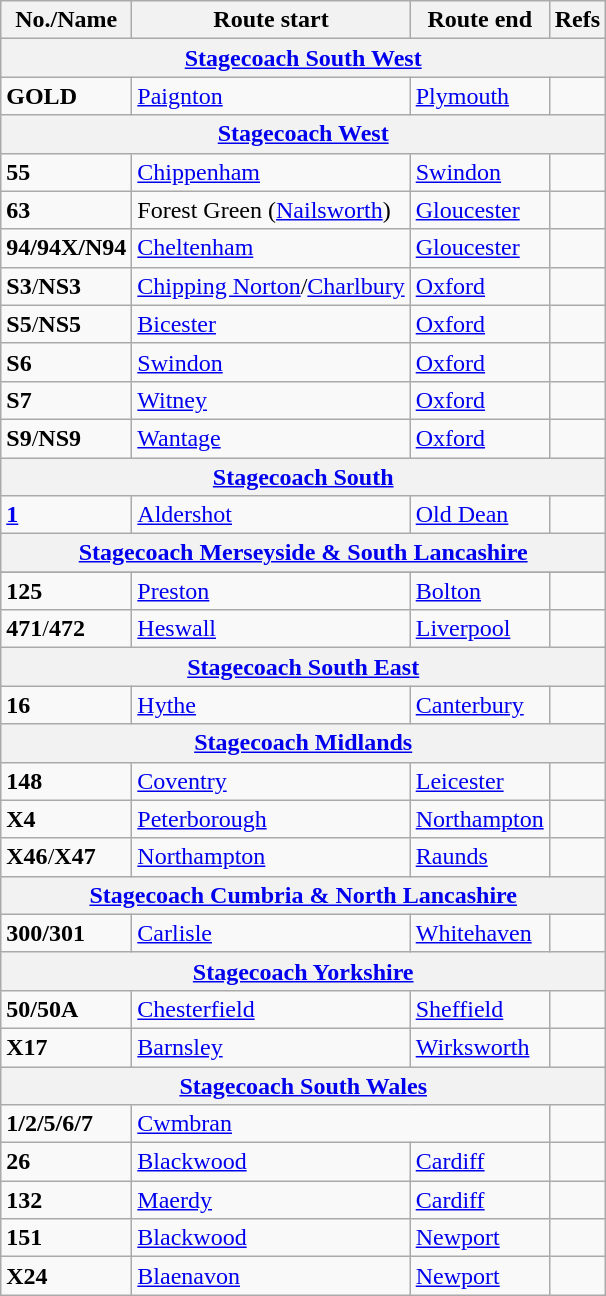<table class="wikitable">
<tr>
<th>No./Name</th>
<th>Route start</th>
<th>Route end</th>
<th>Refs</th>
</tr>
<tr>
<th colspan="4"><a href='#'>Stagecoach South West</a></th>
</tr>
<tr>
<td><strong>GOLD</strong></td>
<td><a href='#'>Paignton</a></td>
<td><a href='#'>Plymouth</a></td>
<td></td>
</tr>
<tr>
<th colspan="4"><a href='#'>Stagecoach West</a></th>
</tr>
<tr>
<td><strong>55</strong></td>
<td><a href='#'>Chippenham</a></td>
<td><a href='#'>Swindon</a></td>
<td></td>
</tr>
<tr>
<td><strong>63</strong></td>
<td>Forest Green (<a href='#'>Nailsworth</a>)</td>
<td><a href='#'>Gloucester</a></td>
<td></td>
</tr>
<tr>
<td><strong>94/94X/N94</strong></td>
<td><a href='#'>Cheltenham</a></td>
<td><a href='#'>Gloucester</a></td>
<td></td>
</tr>
<tr>
<td><strong>S3</strong>/<strong>NS3</strong></td>
<td><a href='#'>Chipping Norton</a>/<a href='#'>Charlbury</a></td>
<td><a href='#'>Oxford</a></td>
<td></td>
</tr>
<tr>
<td><strong>S5</strong>/<strong>NS5</strong></td>
<td><a href='#'>Bicester</a></td>
<td><a href='#'>Oxford</a></td>
<td></td>
</tr>
<tr>
<td><strong>S6</strong></td>
<td><a href='#'>Swindon</a></td>
<td><a href='#'>Oxford</a></td>
<td></td>
</tr>
<tr>
<td><strong>S7</strong></td>
<td><a href='#'>Witney</a></td>
<td><a href='#'>Oxford</a></td>
<td></td>
</tr>
<tr>
<td><strong>S9</strong>/<strong>NS9</strong></td>
<td><a href='#'>Wantage</a></td>
<td><a href='#'>Oxford</a></td>
<td></td>
</tr>
<tr>
<th colspan="4"><a href='#'>Stagecoach South</a></th>
</tr>
<tr>
<td><strong><a href='#'>1</a></strong></td>
<td><a href='#'>Aldershot</a></td>
<td><a href='#'>Old Dean</a></td>
<td></td>
</tr>
<tr>
<th colspan="4"><a href='#'>Stagecoach Merseyside & South Lancashire</a></th>
</tr>
<tr>
</tr>
<tr>
<td><strong>125</strong></td>
<td><a href='#'>Preston</a></td>
<td><a href='#'>Bolton</a></td>
<td></td>
</tr>
<tr>
<td><strong>471</strong>/<strong>472</strong></td>
<td><a href='#'>Heswall</a></td>
<td><a href='#'>Liverpool</a></td>
<td></td>
</tr>
<tr>
<th colspan="4"><a href='#'>Stagecoach South East</a></th>
</tr>
<tr>
<td><strong>16</strong></td>
<td><a href='#'>Hythe</a></td>
<td><a href='#'>Canterbury</a></td>
<td></td>
</tr>
<tr>
<th colspan="4"><a href='#'>Stagecoach Midlands</a></th>
</tr>
<tr>
<td><strong>148</strong></td>
<td><a href='#'>Coventry</a></td>
<td><a href='#'>Leicester</a></td>
<td></td>
</tr>
<tr>
<td><strong>X4</strong></td>
<td><a href='#'>Peterborough</a></td>
<td><a href='#'>Northampton</a></td>
<td></td>
</tr>
<tr>
<td><strong>X46</strong>/<strong>X47</strong></td>
<td><a href='#'>Northampton</a></td>
<td><a href='#'>Raunds</a></td>
<td></td>
</tr>
<tr>
<th colspan="4"><a href='#'>Stagecoach Cumbria & North Lancashire</a></th>
</tr>
<tr>
<td><strong>300/301</strong></td>
<td><a href='#'>Carlisle</a></td>
<td><a href='#'>Whitehaven</a></td>
<td></td>
</tr>
<tr>
<th colspan="4"><a href='#'>Stagecoach Yorkshire</a></th>
</tr>
<tr>
<td><strong>50/50A</strong></td>
<td><a href='#'>Chesterfield</a></td>
<td><a href='#'>Sheffield</a></td>
<td></td>
</tr>
<tr>
<td><strong>X17</strong></td>
<td><a href='#'>Barnsley</a></td>
<td><a href='#'>Wirksworth</a></td>
<td></td>
</tr>
<tr>
<th colspan="4"><a href='#'>Stagecoach South Wales</a></th>
</tr>
<tr>
<td><strong>1/2/5/6/7</strong></td>
<td colspan="2"><a href='#'>Cwmbran</a></td>
<td></td>
</tr>
<tr>
<td><strong>26</strong></td>
<td><a href='#'>Blackwood</a></td>
<td><a href='#'>Cardiff</a></td>
<td></td>
</tr>
<tr>
<td><strong>132</strong></td>
<td><a href='#'>Maerdy</a></td>
<td><a href='#'>Cardiff</a></td>
<td></td>
</tr>
<tr>
<td><strong>151</strong></td>
<td><a href='#'>Blackwood</a></td>
<td><a href='#'>Newport</a></td>
<td></td>
</tr>
<tr>
<td><strong>X24</strong></td>
<td><a href='#'>Blaenavon</a></td>
<td><a href='#'>Newport</a></td>
<td></td>
</tr>
</table>
